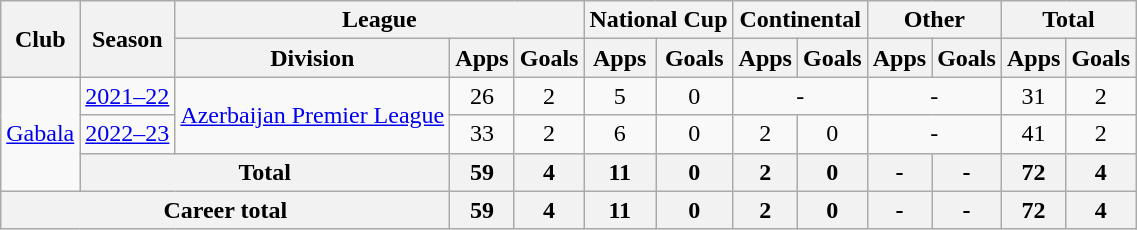<table class="wikitable" style="text-align: center;">
<tr>
<th rowspan="2">Club</th>
<th rowspan="2">Season</th>
<th colspan="3">League</th>
<th colspan="2">National Cup</th>
<th colspan="2">Continental</th>
<th colspan="2">Other</th>
<th colspan="2">Total</th>
</tr>
<tr>
<th>Division</th>
<th>Apps</th>
<th>Goals</th>
<th>Apps</th>
<th>Goals</th>
<th>Apps</th>
<th>Goals</th>
<th>Apps</th>
<th>Goals</th>
<th>Apps</th>
<th>Goals</th>
</tr>
<tr>
<td rowspan="3" valign="center"><a href='#'>Gabala</a></td>
<td><a href='#'>2021–22</a></td>
<td rowspan="2"><a href='#'>Azerbaijan Premier League</a></td>
<td>26</td>
<td>2</td>
<td>5</td>
<td>0</td>
<td colspan="2">-</td>
<td colspan="2">-</td>
<td>31</td>
<td>2</td>
</tr>
<tr>
<td><a href='#'>2022–23</a></td>
<td>33</td>
<td>2</td>
<td>6</td>
<td>0</td>
<td>2</td>
<td>0</td>
<td colspan="2">-</td>
<td>41</td>
<td>2</td>
</tr>
<tr>
<th colspan="2">Total</th>
<th>59</th>
<th>4</th>
<th>11</th>
<th>0</th>
<th>2</th>
<th>0</th>
<th>-</th>
<th>-</th>
<th>72</th>
<th>4</th>
</tr>
<tr>
<th colspan="3">Career total</th>
<th>59</th>
<th>4</th>
<th>11</th>
<th>0</th>
<th>2</th>
<th>0</th>
<th>-</th>
<th>-</th>
<th>72</th>
<th>4</th>
</tr>
</table>
